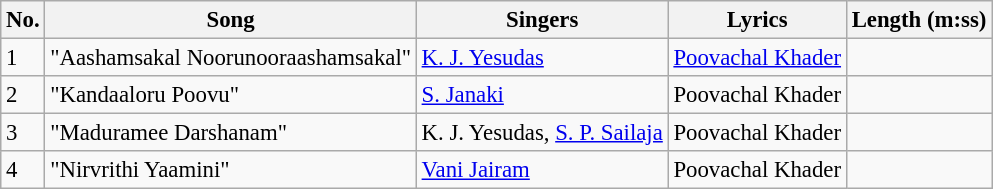<table class="wikitable" style="font-size:95%;">
<tr>
<th>No.</th>
<th>Song</th>
<th>Singers</th>
<th>Lyrics</th>
<th>Length (m:ss)</th>
</tr>
<tr>
<td>1</td>
<td>"Aashamsakal Noorunooraashamsakal"</td>
<td><a href='#'>K. J. Yesudas</a></td>
<td><a href='#'>Poovachal Khader</a></td>
<td></td>
</tr>
<tr>
<td>2</td>
<td>"Kandaaloru Poovu"</td>
<td><a href='#'>S. Janaki</a></td>
<td>Poovachal Khader</td>
<td></td>
</tr>
<tr>
<td>3</td>
<td>"Maduramee Darshanam"</td>
<td>K. J. Yesudas, <a href='#'>S. P. Sailaja</a></td>
<td>Poovachal Khader</td>
<td></td>
</tr>
<tr>
<td>4</td>
<td>"Nirvrithi Yaamini"</td>
<td><a href='#'>Vani Jairam</a></td>
<td>Poovachal Khader</td>
<td></td>
</tr>
</table>
